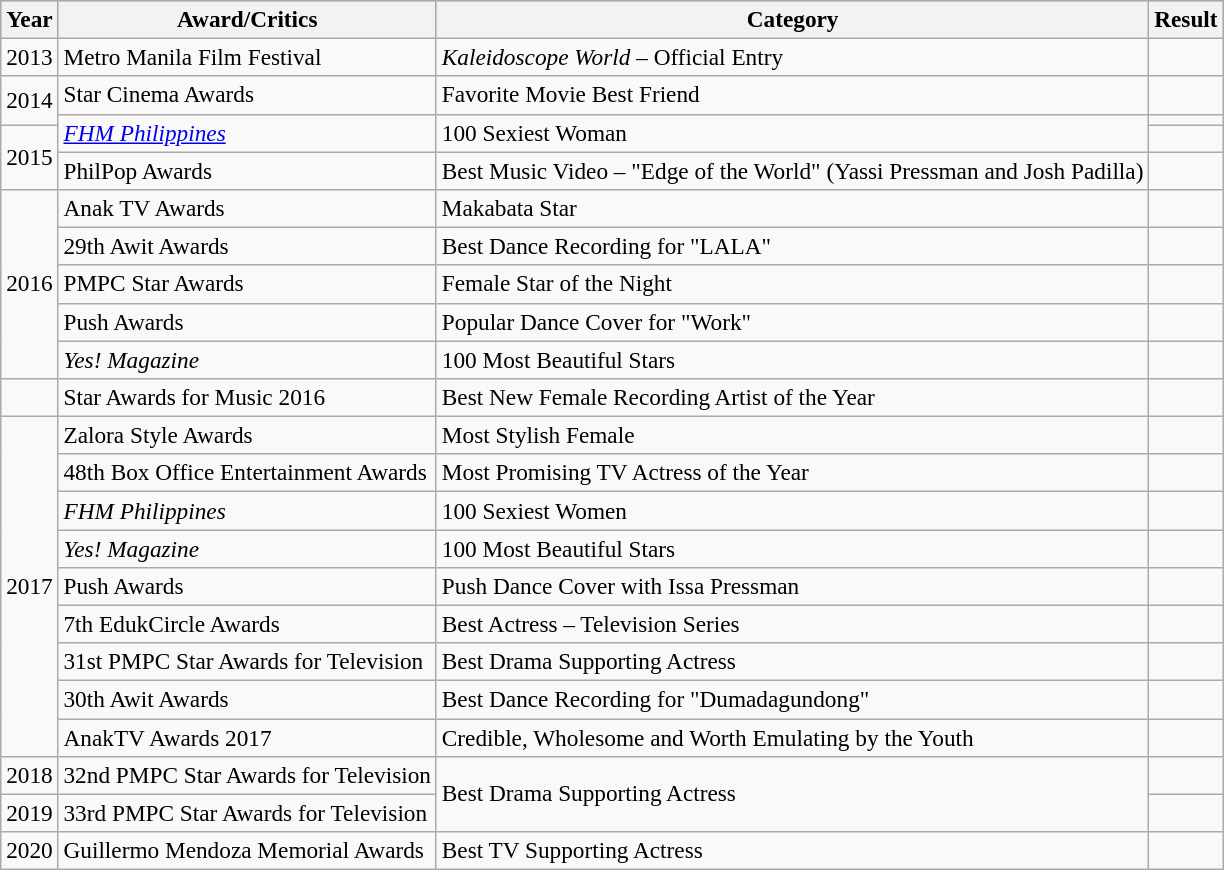<table class="wikitable" style="font-size: 97%;">
<tr bgcolor="#B0C4DE" align="center">
<th>Year</th>
<th>Award/Critics</th>
<th>Category</th>
<th>Result</th>
</tr>
<tr>
<td>2013</td>
<td>Metro Manila Film Festival</td>
<td><em>Kaleidoscope World</em> – Official Entry</td>
<td></td>
</tr>
<tr>
<td rowspan="2">2014</td>
<td>Star Cinema Awards</td>
<td>Favorite Movie Best Friend</td>
<td></td>
</tr>
<tr>
<td rowspan="2"><em><a href='#'>FHM Philippines</a></em></td>
<td rowspan="2">100 Sexiest Woman</td>
<td></td>
</tr>
<tr>
<td rowspan="2">2015</td>
<td></td>
</tr>
<tr>
<td>PhilPop Awards</td>
<td>Best Music Video – "Edge of the World" (Yassi Pressman and Josh Padilla)</td>
<td></td>
</tr>
<tr>
<td rowspan="5">2016</td>
<td>Anak TV Awards</td>
<td>Makabata Star</td>
<td></td>
</tr>
<tr>
<td>29th Awit Awards</td>
<td>Best Dance Recording for "LALA"</td>
<td></td>
</tr>
<tr>
<td>PMPC Star Awards</td>
<td>Female Star of the Night</td>
<td></td>
</tr>
<tr>
<td>Push Awards</td>
<td>Popular Dance Cover for "Work"</td>
<td></td>
</tr>
<tr>
<td><em>Yes! Magazine</em></td>
<td>100 Most Beautiful Stars</td>
<td></td>
</tr>
<tr>
<td></td>
<td>Star Awards for Music 2016</td>
<td>Best New Female Recording Artist of the Year</td>
<td></td>
</tr>
<tr>
<td rowspan="9">2017</td>
<td>Zalora Style Awards</td>
<td>Most Stylish Female</td>
<td></td>
</tr>
<tr>
<td>48th Box Office Entertainment Awards</td>
<td>Most Promising TV Actress of the Year</td>
<td></td>
</tr>
<tr>
<td><em>FHM Philippines</em></td>
<td>100 Sexiest Women</td>
<td></td>
</tr>
<tr>
<td><em>Yes! Magazine</em></td>
<td>100 Most Beautiful Stars</td>
<td></td>
</tr>
<tr>
<td>Push Awards</td>
<td>Push Dance Cover with Issa Pressman</td>
<td></td>
</tr>
<tr>
<td>7th EdukCircle Awards</td>
<td>Best Actress – Television Series</td>
<td></td>
</tr>
<tr>
<td>31st PMPC Star Awards for Television</td>
<td>Best Drama Supporting Actress</td>
<td></td>
</tr>
<tr>
<td>30th Awit Awards</td>
<td>Best Dance Recording for "Dumadagundong"</td>
<td></td>
</tr>
<tr>
<td>AnakTV Awards 2017</td>
<td>Credible, Wholesome and Worth Emulating by the Youth</td>
<td></td>
</tr>
<tr>
<td>2018</td>
<td>32nd PMPC Star Awards for Television</td>
<td rowspan="2">Best Drama Supporting Actress</td>
<td></td>
</tr>
<tr>
<td>2019</td>
<td>33rd PMPC Star Awards for Television</td>
<td></td>
</tr>
<tr>
<td>2020</td>
<td>Guillermo Mendoza Memorial Awards</td>
<td Best TV Supporting Actress>Best TV Supporting Actress</td>
<td></td>
</tr>
</table>
